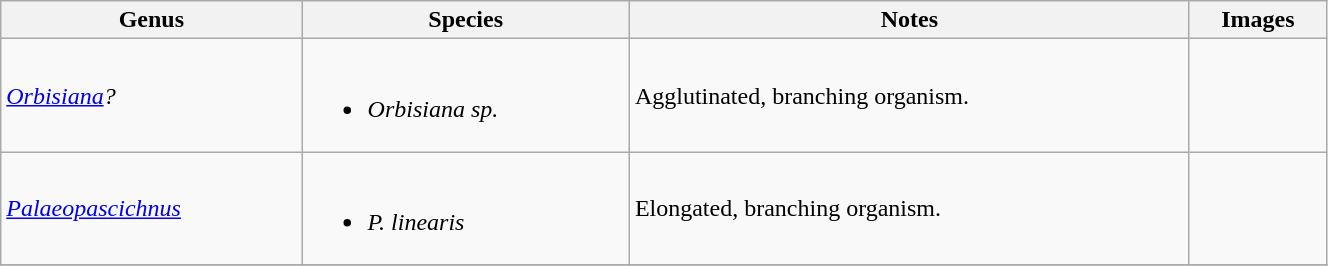<table class="wikitable" style="width:70%;">
<tr>
<th>Genus</th>
<th>Species</th>
<th>Notes</th>
<th>Images</th>
</tr>
<tr>
<td><em><a href='#'>Orbisiana</a>?</em></td>
<td><br><ul><li><em>Orbisiana sp.</em></li></ul></td>
<td>Agglutinated, branching organism.</td>
<td></td>
</tr>
<tr>
<td><em><a href='#'>Palaeopascichnus</a></em></td>
<td><br><ul><li><em>P. linearis</em></li></ul></td>
<td>Elongated, branching organism.</td>
<td></td>
</tr>
<tr>
</tr>
</table>
